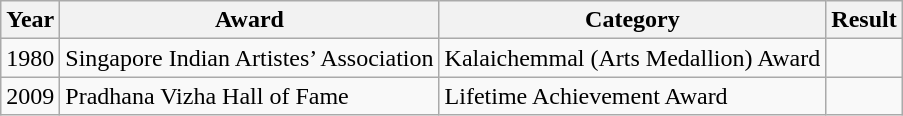<table class="wikitable">
<tr>
<th>Year</th>
<th>Award</th>
<th>Category</th>
<th>Result</th>
</tr>
<tr>
<td>1980</td>
<td>Singapore Indian Artistes’ Association</td>
<td>Kalaichemmal (Arts Medallion) Award</td>
<td></td>
</tr>
<tr>
<td>2009</td>
<td>Pradhana Vizha Hall of Fame</td>
<td>Lifetime Achievement Award</td>
<td> </td>
</tr>
</table>
